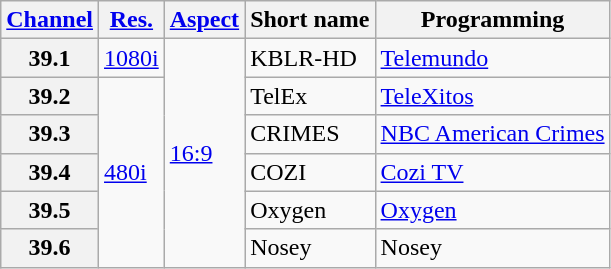<table class="wikitable">
<tr>
<th scope = "col"><a href='#'>Channel</a></th>
<th scope = "col"><a href='#'>Res.</a></th>
<th scope = "col"><a href='#'>Aspect</a></th>
<th scope = "col">Short name</th>
<th scope = "col">Programming</th>
</tr>
<tr>
<th scope = "row">39.1</th>
<td><a href='#'>1080i</a></td>
<td rowspan=6><a href='#'>16:9</a></td>
<td>KBLR-HD</td>
<td><a href='#'>Telemundo</a></td>
</tr>
<tr>
<th scope = "row">39.2</th>
<td rowspan=5><a href='#'>480i</a></td>
<td>TelEx</td>
<td><a href='#'>TeleXitos</a></td>
</tr>
<tr>
<th scope = "row">39.3</th>
<td>CRIMES</td>
<td><a href='#'>NBC American Crimes</a></td>
</tr>
<tr>
<th scope = "row">39.4</th>
<td>COZI</td>
<td><a href='#'>Cozi TV</a></td>
</tr>
<tr>
<th scope = "row">39.5</th>
<td>Oxygen</td>
<td><a href='#'>Oxygen</a></td>
</tr>
<tr>
<th scope = "row">39.6</th>
<td>Nosey</td>
<td>Nosey</td>
</tr>
</table>
